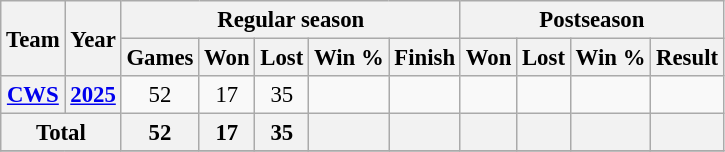<table class="wikitable" style="font-size: 95%; text-align:center;">
<tr>
<th rowspan="2">Team</th>
<th rowspan="2">Year</th>
<th colspan="5">Regular season</th>
<th colspan="4">Postseason</th>
</tr>
<tr>
<th>Games</th>
<th>Won</th>
<th>Lost</th>
<th>Win %</th>
<th>Finish</th>
<th>Won</th>
<th>Lost</th>
<th>Win %</th>
<th>Result</th>
</tr>
<tr>
<th><a href='#'>CWS</a></th>
<th><a href='#'>2025</a></th>
<td>52</td>
<td>17</td>
<td>35</td>
<td></td>
<td></td>
<td></td>
<td></td>
<td></td>
<td></td>
</tr>
<tr>
<th colspan="2">Total</th>
<th>52</th>
<th>17</th>
<th>35</th>
<th></th>
<th></th>
<th></th>
<th></th>
<th></th>
<th></th>
</tr>
<tr>
</tr>
</table>
